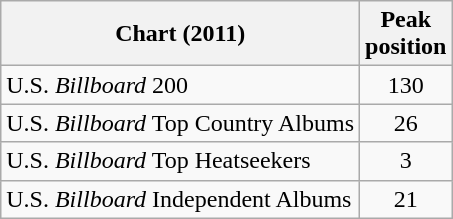<table class="wikitable">
<tr>
<th>Chart (2011)</th>
<th>Peak<br>position</th>
</tr>
<tr>
<td>U.S. <em>Billboard</em> 200</td>
<td align="center">130</td>
</tr>
<tr>
<td>U.S. <em>Billboard</em> Top Country Albums</td>
<td align="center">26</td>
</tr>
<tr>
<td>U.S. <em>Billboard</em> Top Heatseekers</td>
<td align="center">3</td>
</tr>
<tr>
<td>U.S. <em>Billboard</em> Independent Albums</td>
<td align="center">21</td>
</tr>
</table>
